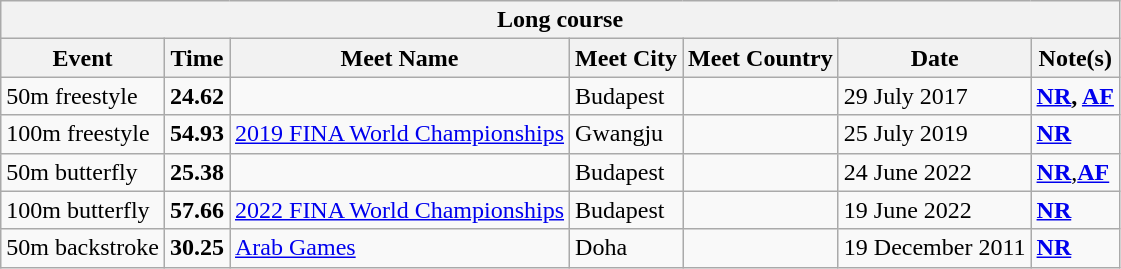<table class="wikitable">
<tr>
<th colspan=7>Long course</th>
</tr>
<tr>
<th>Event</th>
<th>Time</th>
<th>Meet Name</th>
<th>Meet City</th>
<th>Meet Country</th>
<th>Date</th>
<th>Note(s)</th>
</tr>
<tr>
<td>50m freestyle</td>
<td style="text-align:center;"><strong> 24.62</strong></td>
<td></td>
<td>Budapest</td>
<td></td>
<td>29 July 2017</td>
<td><strong><a href='#'>NR</a>, <a href='#'>AF</a></strong></td>
</tr>
<tr>
<td>100m freestyle</td>
<td style="text-align:center;"><strong>54.93</strong></td>
<td><a href='#'>2019 FINA World Championships</a></td>
<td>Gwangju</td>
<td></td>
<td>25 July 2019</td>
<td><strong><a href='#'>NR</a></strong></td>
</tr>
<tr>
<td>50m butterfly</td>
<td style="text-align:center;"><strong>25.38</strong></td>
<td></td>
<td>Budapest</td>
<td></td>
<td>24 June 2022</td>
<td><strong><a href='#'>NR</a></strong>,<strong><a href='#'>AF</a></strong></td>
</tr>
<tr>
<td>100m butterfly</td>
<td style="text-align:center;"><strong>57.66</strong></td>
<td><a href='#'>2022 FINA World Championships</a></td>
<td>Budapest</td>
<td></td>
<td>19 June  2022</td>
<td><strong><a href='#'>NR</a></strong></td>
</tr>
<tr>
<td>50m backstroke</td>
<td style="text-align:center;"><strong>30.25</strong></td>
<td><a href='#'>Arab Games</a></td>
<td>Doha</td>
<td></td>
<td>19 December 2011</td>
<td><strong><a href='#'>NR</a></strong></td>
</tr>
</table>
